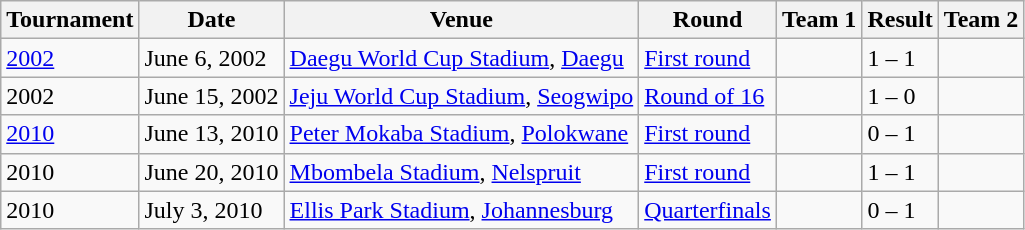<table class="wikitable">
<tr>
<th>Tournament</th>
<th>Date</th>
<th>Venue</th>
<th>Round</th>
<th>Team 1</th>
<th>Result</th>
<th>Team 2</th>
</tr>
<tr>
<td><a href='#'>2002</a></td>
<td>June 6, 2002</td>
<td><a href='#'>Daegu World Cup Stadium</a>, <a href='#'>Daegu</a></td>
<td><a href='#'>First round</a></td>
<td></td>
<td>1 – 1</td>
<td></td>
</tr>
<tr>
<td>2002</td>
<td>June 15, 2002</td>
<td><a href='#'>Jeju World Cup Stadium</a>, <a href='#'>Seogwipo</a></td>
<td><a href='#'>Round of 16</a></td>
<td></td>
<td>1 – 0</td>
<td></td>
</tr>
<tr>
<td><a href='#'>2010</a></td>
<td>June 13, 2010</td>
<td><a href='#'>Peter Mokaba Stadium</a>, <a href='#'>Polokwane</a></td>
<td><a href='#'>First round</a></td>
<td></td>
<td>0 – 1</td>
<td></td>
</tr>
<tr>
<td>2010</td>
<td>June 20, 2010</td>
<td><a href='#'>Mbombela Stadium</a>, <a href='#'>Nelspruit</a></td>
<td><a href='#'>First round</a></td>
<td></td>
<td>1 – 1</td>
<td></td>
</tr>
<tr>
<td>2010</td>
<td>July 3, 2010</td>
<td><a href='#'>Ellis Park Stadium</a>, <a href='#'>Johannesburg</a></td>
<td><a href='#'>Quarterfinals</a></td>
<td></td>
<td>0 – 1</td>
<td></td>
</tr>
</table>
